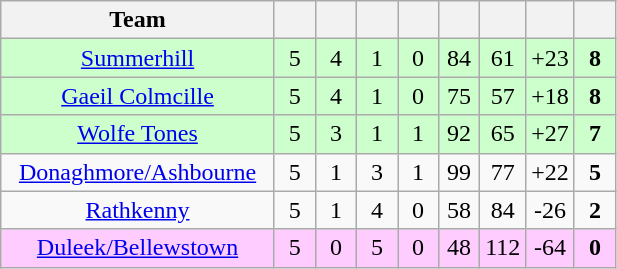<table class="wikitable" style="text-align:center">
<tr>
<th style="width:175px;">Team</th>
<th width="20"></th>
<th width="20"></th>
<th width="20"></th>
<th width="20"></th>
<th width="20"></th>
<th width="20"></th>
<th width="20"></th>
<th width="20"></th>
</tr>
<tr style="background:#cfc;">
<td><a href='#'>Summerhill</a></td>
<td>5</td>
<td>4</td>
<td>1</td>
<td>0</td>
<td>84</td>
<td>61</td>
<td>+23</td>
<td><strong>8</strong></td>
</tr>
<tr style="background:#cfc;">
<td><a href='#'>Gaeil Colmcille</a></td>
<td>5</td>
<td>4</td>
<td>1</td>
<td>0</td>
<td>75</td>
<td>57</td>
<td>+18</td>
<td><strong>8</strong></td>
</tr>
<tr style="background:#cfc;">
<td><a href='#'>Wolfe Tones</a></td>
<td>5</td>
<td>3</td>
<td>1</td>
<td>1</td>
<td>92</td>
<td>65</td>
<td>+27</td>
<td><strong>7</strong></td>
</tr>
<tr>
<td><a href='#'>Donaghmore/Ashbourne</a></td>
<td>5</td>
<td>1</td>
<td>3</td>
<td>1</td>
<td>99</td>
<td>77</td>
<td>+22</td>
<td><strong>5</strong></td>
</tr>
<tr>
<td><a href='#'>Rathkenny</a></td>
<td>5</td>
<td>1</td>
<td>4</td>
<td>0</td>
<td>58</td>
<td>84</td>
<td>-26</td>
<td><strong>2</strong></td>
</tr>
<tr style="background:#fcf;">
<td><a href='#'>Duleek/Bellewstown</a></td>
<td>5</td>
<td>0</td>
<td>5</td>
<td>0</td>
<td>48</td>
<td>112</td>
<td>-64</td>
<td><strong>0</strong></td>
</tr>
</table>
